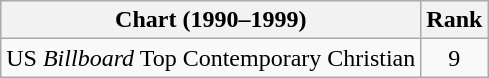<table class="wikitable sortable">
<tr>
<th>Chart (1990–1999)</th>
<th>Rank</th>
</tr>
<tr>
<td>US <em>Billboard</em> Top Contemporary Christian</td>
<td align="center">9</td>
</tr>
</table>
